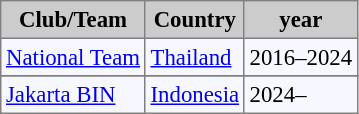<table bgcolor="#f7f8ff" cellpadding="3" cellspacing="0" border="1" style="font-size: 95%; border: gray solid 1px; border-collapse: collapse;">
<tr bgcolor="#cccccc">
<td align="center"><strong>Club/Team</strong></td>
<td align="center"><strong>Country</strong></td>
<td align="center"><strong>year</strong></td>
</tr>
<tr align=left>
<td><a href='#'>National Team</a></td>
<td> <a href='#'>Thailand</a></td>
<td>2016–2024</td>
</tr>
<tr bgcolor="#cccccc">
</tr>
<tr align=left>
<td><a href='#'>Jakarta BIN</a></td>
<td> <a href='#'>Indonesia</a></td>
<td>2024–</td>
</tr>
</table>
